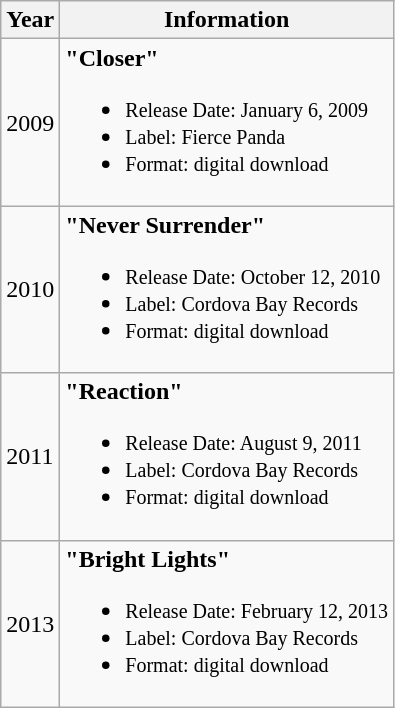<table class="wikitable">
<tr>
<th style="text-align:center;">Year</th>
<th style="text-align:center;">Information</th>
</tr>
<tr>
<td>2009</td>
<td><strong>"Closer"</strong><br><ul><li><small>Release Date: January 6, 2009</small></li><li><small>Label: Fierce Panda</small></li><li><small>Format: digital download</small></li></ul></td>
</tr>
<tr>
<td>2010</td>
<td><strong>"Never Surrender"</strong><br><ul><li><small>Release Date: October 12, 2010</small></li><li><small>Label: Cordova Bay Records</small></li><li><small>Format: digital download</small></li></ul></td>
</tr>
<tr>
<td>2011</td>
<td><strong>"Reaction"</strong><br><ul><li><small>Release Date: August 9, 2011</small></li><li><small>Label: Cordova Bay Records</small></li><li><small>Format: digital download</small></li></ul></td>
</tr>
<tr>
<td>2013</td>
<td><strong>"Bright Lights"</strong><br><ul><li><small>Release Date: February 12, 2013</small></li><li><small>Label: Cordova Bay Records</small></li><li><small>Format: digital download</small></li></ul></td>
</tr>
</table>
